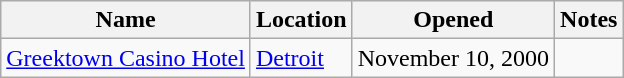<table class="wikitable sortable">
<tr>
<th>Name</th>
<th>Location</th>
<th>Opened</th>
<th>Notes</th>
</tr>
<tr>
<td><a href='#'>Greektown Casino Hotel</a></td>
<td><a href='#'>Detroit</a></td>
<td>November 10, 2000</td>
<td></td>
</tr>
</table>
